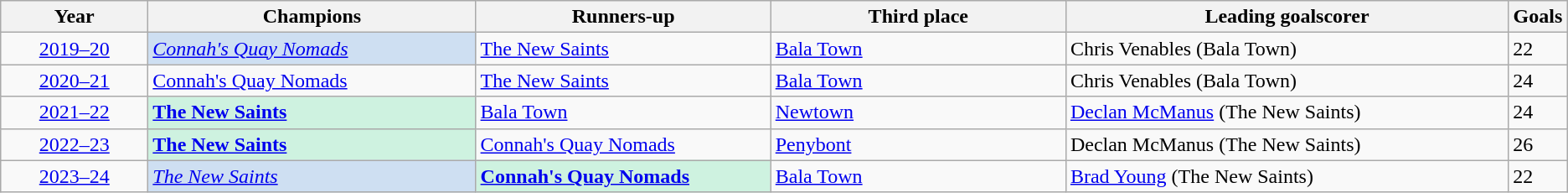<table class="wikitable">
<tr>
<th width=9%>Year</th>
<th width=20%>Champions</th>
<th width=18%>Runners-up</th>
<th width=18%>Third place</th>
<th width=27%>Leading goalscorer</th>
<th width=1%>Goals</th>
</tr>
<tr>
<td align=center><a href='#'>2019–20</a></td>
<td bgcolor="#CEDFF2"><em><a href='#'>Connah's Quay Nomads</a></em></td>
<td><a href='#'>The New Saints</a></td>
<td><a href='#'>Bala Town</a></td>
<td>Chris Venables (Bala Town)</td>
<td>22</td>
</tr>
<tr>
<td align=center><a href='#'>2020–21</a></td>
<td><a href='#'>Connah's Quay Nomads</a></td>
<td><a href='#'>The New Saints</a></td>
<td><a href='#'>Bala Town</a></td>
<td>Chris Venables (Bala Town)</td>
<td>24</td>
</tr>
<tr>
<td align=center><a href='#'>2021–22</a></td>
<td bgcolor="#CEF2E0"><strong><a href='#'>The New Saints</a></strong></td>
<td><a href='#'>Bala Town</a></td>
<td><a href='#'>Newtown</a></td>
<td><a href='#'>Declan McManus</a> (The New Saints)</td>
<td>24</td>
</tr>
<tr>
<td align=center><a href='#'>2022–23</a></td>
<td bgcolor="#CEF2E0"><strong><a href='#'>The New Saints</a></strong></td>
<td><a href='#'>Connah's Quay Nomads</a></td>
<td><a href='#'>Penybont</a></td>
<td>Declan McManus (The New Saints)</td>
<td>26</td>
</tr>
<tr>
<td align=center><a href='#'>2023–24</a></td>
<td bgcolor="#CEDFF2"><em><a href='#'>The New Saints</a></em></td>
<td bgcolor="#CEF2E0"><strong><a href='#'>Connah's Quay Nomads</a></strong></td>
<td><a href='#'>Bala Town</a></td>
<td><a href='#'>Brad Young</a> (The New Saints)</td>
<td>22</td>
</tr>
</table>
